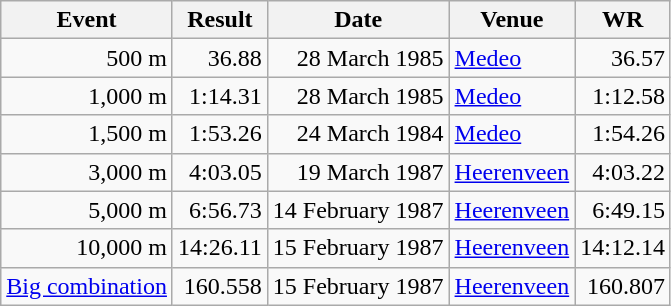<table class="wikitable" style="text-align:right">
<tr>
<th>Event</th>
<th>Result</th>
<th>Date</th>
<th>Venue</th>
<th>WR</th>
</tr>
<tr>
<td>500 m</td>
<td>36.88</td>
<td>28 March 1985</td>
<td align="left"><a href='#'>Medeo</a></td>
<td>36.57</td>
</tr>
<tr>
<td>1,000 m</td>
<td>1:14.31</td>
<td>28 March 1985</td>
<td align="left"><a href='#'>Medeo</a></td>
<td>1:12.58</td>
</tr>
<tr>
<td>1,500 m</td>
<td>1:53.26</td>
<td>24 March 1984</td>
<td align="left"><a href='#'>Medeo</a></td>
<td>1:54.26</td>
</tr>
<tr>
<td>3,000 m</td>
<td>4:03.05</td>
<td>19 March 1987</td>
<td align="left"><a href='#'>Heerenveen</a></td>
<td>4:03.22</td>
</tr>
<tr>
<td>5,000 m</td>
<td>6:56.73</td>
<td>14 February 1987</td>
<td align="left"><a href='#'>Heerenveen</a></td>
<td>6:49.15</td>
</tr>
<tr>
<td>10,000 m</td>
<td>14:26.11</td>
<td>15 February 1987</td>
<td align="left"><a href='#'>Heerenveen</a></td>
<td>14:12.14</td>
</tr>
<tr>
<td><a href='#'>Big combination</a></td>
<td>160.558</td>
<td>15 February 1987</td>
<td align="left"><a href='#'>Heerenveen</a></td>
<td>160.807</td>
</tr>
</table>
